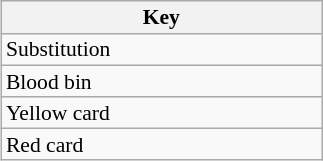<table class="wikitable"  style="width:17%; line-height:100%; font-size:90%; float:right;">
<tr>
<th>Key</th>
</tr>
<tr>
<td>  Substitution</td>
</tr>
<tr>
<td> Blood bin</td>
</tr>
<tr>
<td> Yellow card</td>
</tr>
<tr>
<td> Red card</td>
</tr>
</table>
